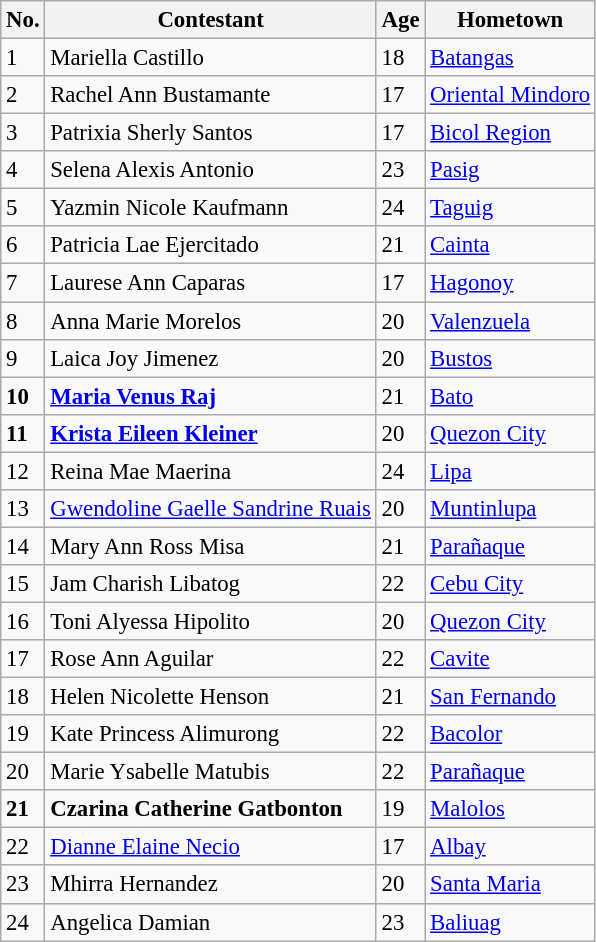<table class="wikitable sortable" style="font-size: 95%;">
<tr>
<th>No.</th>
<th>Contestant</th>
<th>Age</th>
<th>Hometown</th>
</tr>
<tr>
<td>1</td>
<td>Mariella Castillo</td>
<td>18</td>
<td><a href='#'>Batangas</a></td>
</tr>
<tr>
<td>2</td>
<td>Rachel Ann Bustamante</td>
<td>17</td>
<td><a href='#'>Oriental Mindoro</a></td>
</tr>
<tr>
<td>3</td>
<td>Patrixia Sherly Santos</td>
<td>17</td>
<td><a href='#'>Bicol Region</a></td>
</tr>
<tr>
<td>4</td>
<td>Selena Alexis Antonio</td>
<td>23</td>
<td><a href='#'>Pasig</a></td>
</tr>
<tr>
<td>5</td>
<td>Yazmin Nicole Kaufmann</td>
<td>24</td>
<td><a href='#'>Taguig</a></td>
</tr>
<tr>
<td>6</td>
<td>Patricia Lae Ejercitado</td>
<td>21</td>
<td><a href='#'>Cainta</a></td>
</tr>
<tr>
<td>7</td>
<td>Laurese Ann Caparas</td>
<td>17</td>
<td><a href='#'>Hagonoy</a></td>
</tr>
<tr>
<td>8</td>
<td>Anna Marie Morelos</td>
<td>20</td>
<td><a href='#'>Valenzuela</a></td>
</tr>
<tr>
<td>9</td>
<td>Laica Joy Jimenez</td>
<td>20</td>
<td><a href='#'>Bustos</a></td>
</tr>
<tr>
<td><strong>10</strong></td>
<td><strong><a href='#'>Maria Venus Raj</a></strong></td>
<td>21</td>
<td><a href='#'>Bato</a></td>
</tr>
<tr>
<td><strong>11</strong></td>
<td><strong><a href='#'>Krista Eileen Kleiner</a></strong></td>
<td>20</td>
<td><a href='#'>Quezon City</a></td>
</tr>
<tr>
<td>12</td>
<td>Reina Mae Maerina</td>
<td>24</td>
<td><a href='#'>Lipa</a></td>
</tr>
<tr>
<td>13</td>
<td><a href='#'>Gwendoline Gaelle Sandrine Ruais</a></td>
<td>20</td>
<td><a href='#'>Muntinlupa</a></td>
</tr>
<tr>
<td>14</td>
<td>Mary Ann Ross Misa</td>
<td>21</td>
<td><a href='#'>Parañaque</a></td>
</tr>
<tr>
<td>15</td>
<td>Jam Charish Libatog</td>
<td>22</td>
<td><a href='#'>Cebu City</a></td>
</tr>
<tr>
<td>16</td>
<td>Toni Alyessa Hipolito</td>
<td>20</td>
<td><a href='#'>Quezon City</a></td>
</tr>
<tr>
<td>17</td>
<td>Rose Ann Aguilar</td>
<td>22</td>
<td><a href='#'>Cavite</a></td>
</tr>
<tr>
<td>18</td>
<td>Helen Nicolette Henson</td>
<td>21</td>
<td><a href='#'>San Fernando</a></td>
</tr>
<tr>
<td>19</td>
<td>Kate Princess Alimurong</td>
<td>22</td>
<td><a href='#'>Bacolor</a></td>
</tr>
<tr>
<td>20</td>
<td>Marie Ysabelle Matubis</td>
<td>22</td>
<td><a href='#'>Parañaque</a></td>
</tr>
<tr>
<td><strong>21</strong></td>
<td><strong>Czarina Catherine Gatbonton</strong></td>
<td>19</td>
<td><a href='#'>Malolos</a></td>
</tr>
<tr>
<td>22</td>
<td><a href='#'>Dianne Elaine Necio</a></td>
<td>17</td>
<td><a href='#'>Albay</a></td>
</tr>
<tr>
<td>23</td>
<td>Mhirra Hernandez</td>
<td>20</td>
<td><a href='#'>Santa Maria</a></td>
</tr>
<tr>
<td>24</td>
<td>Angelica Damian</td>
<td>23</td>
<td><a href='#'>Baliuag</a></td>
</tr>
</table>
